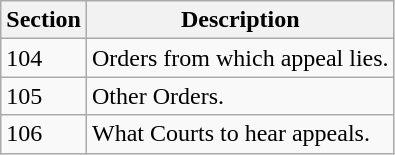<table class="wikitable">
<tr>
<th>Section</th>
<th>Description</th>
</tr>
<tr>
<td>104</td>
<td>Orders from which appeal lies.</td>
</tr>
<tr>
<td>105</td>
<td>Other Orders.</td>
</tr>
<tr>
<td>106</td>
<td>What Courts to hear appeals.</td>
</tr>
</table>
